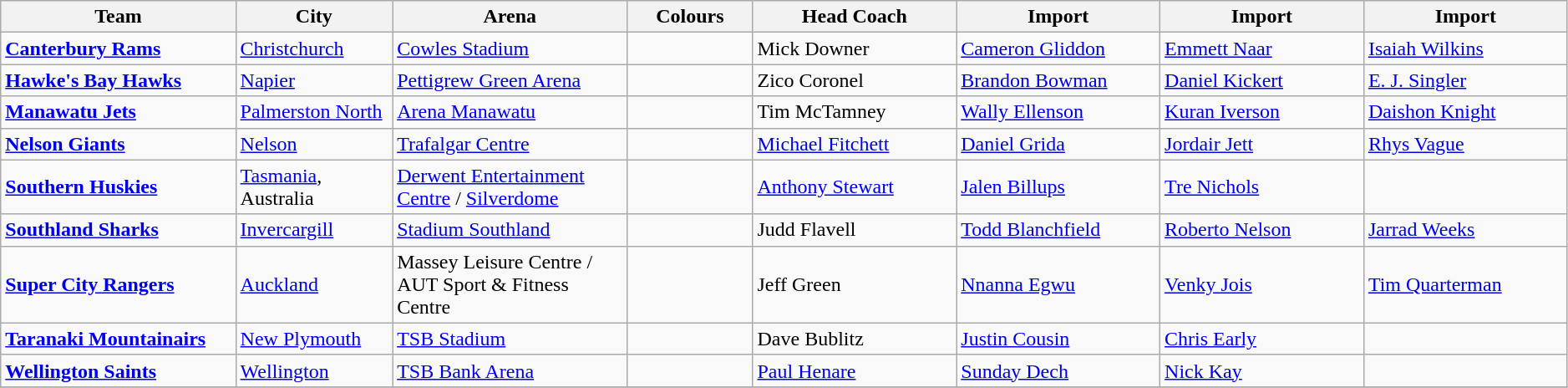<table class="wikitable" style="width:99%; text-align:left">
<tr>
<th style="width:15%">Team</th>
<th style="width:10%">City</th>
<th style="width:15%">Arena</th>
<th style="width:8%">Colours</th>
<th style="width:13%">Head Coach</th>
<th style="width:13%">Import</th>
<th style="width:13%">Import</th>
<th style="width:13%">Import</th>
</tr>
<tr>
<td><strong><a href='#'>Canterbury Rams</a></strong></td>
<td><a href='#'>Christchurch</a></td>
<td><a href='#'>Cowles Stadium</a></td>
<td> </td>
<td> Mick Downer</td>
<td> <a href='#'>Cameron Gliddon</a></td>
<td> <a href='#'>Emmett Naar</a></td>
<td> <a href='#'>Isaiah Wilkins</a></td>
</tr>
<tr>
<td><strong><a href='#'>Hawke's Bay Hawks</a></strong></td>
<td><a href='#'>Napier</a></td>
<td><a href='#'>Pettigrew Green Arena</a></td>
<td>  </td>
<td> Zico Coronel</td>
<td> <a href='#'>Brandon Bowman</a></td>
<td> <a href='#'>Daniel Kickert</a></td>
<td> <a href='#'>E. J. Singler</a></td>
</tr>
<tr>
<td><strong><a href='#'>Manawatu Jets</a></strong></td>
<td><a href='#'>Palmerston North</a></td>
<td><a href='#'>Arena Manawatu</a></td>
<td>  </td>
<td> Tim McTamney</td>
<td> <a href='#'>Wally Ellenson</a></td>
<td> <a href='#'>Kuran Iverson</a></td>
<td> <a href='#'>Daishon Knight</a></td>
</tr>
<tr>
<td><strong><a href='#'>Nelson Giants</a></strong></td>
<td><a href='#'>Nelson</a></td>
<td><a href='#'>Trafalgar Centre</a></td>
<td> </td>
<td> <a href='#'>Michael Fitchett</a></td>
<td> <a href='#'>Daniel Grida</a></td>
<td> <a href='#'>Jordair Jett</a></td>
<td> <a href='#'>Rhys Vague</a></td>
</tr>
<tr>
<td><strong><a href='#'>Southern Huskies</a></strong></td>
<td><a href='#'>Tasmania</a>, Australia</td>
<td><a href='#'>Derwent Entertainment Centre</a> / <a href='#'>Silverdome</a></td>
<td> </td>
<td> <a href='#'>Anthony Stewart</a></td>
<td> <a href='#'>Jalen Billups</a></td>
<td> <a href='#'>Tre Nichols</a></td>
<td></td>
</tr>
<tr>
<td><strong><a href='#'>Southland Sharks</a></strong></td>
<td><a href='#'>Invercargill</a></td>
<td><a href='#'>Stadium Southland</a></td>
<td>  </td>
<td> Judd Flavell</td>
<td> <a href='#'>Todd Blanchfield</a></td>
<td> <a href='#'>Roberto Nelson</a></td>
<td> <a href='#'>Jarrad Weeks</a></td>
</tr>
<tr>
<td><strong><a href='#'>Super City Rangers</a></strong></td>
<td><a href='#'>Auckland</a></td>
<td>Massey Leisure Centre / AUT Sport & Fitness Centre</td>
<td>  </td>
<td> Jeff Green</td>
<td> <a href='#'>Nnanna Egwu</a></td>
<td> <a href='#'>Venky Jois</a></td>
<td> <a href='#'>Tim Quarterman</a></td>
</tr>
<tr>
<td><strong><a href='#'>Taranaki Mountainairs</a></strong></td>
<td><a href='#'>New Plymouth</a></td>
<td><a href='#'>TSB Stadium</a></td>
<td> </td>
<td> Dave Bublitz</td>
<td> <a href='#'>Justin Cousin</a></td>
<td> <a href='#'>Chris Early</a></td>
<td></td>
</tr>
<tr>
<td><strong><a href='#'>Wellington Saints</a></strong></td>
<td><a href='#'>Wellington</a></td>
<td><a href='#'>TSB Bank Arena</a></td>
<td> </td>
<td> <a href='#'>Paul Henare</a></td>
<td> <a href='#'>Sunday Dech</a></td>
<td> <a href='#'>Nick Kay</a></td>
<td></td>
</tr>
<tr>
</tr>
</table>
